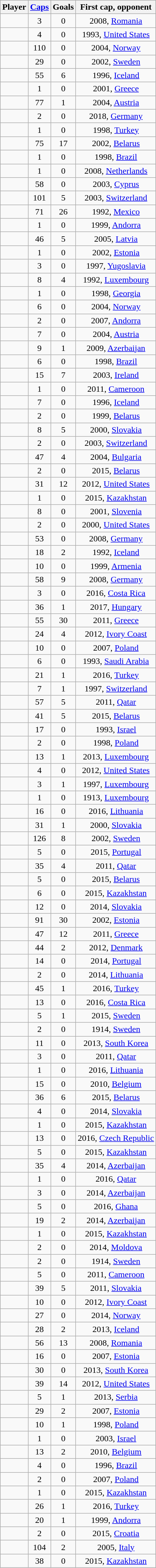<table class="wikitable sortable" style="text-align:center">
<tr>
<th>Player</th>
<th><a href='#'>Caps</a></th>
<th>Goals</th>
<th>First cap, opponent</th>
</tr>
<tr>
<td align=left></td>
<td>3</td>
<td>0</td>
<td>2008, <a href='#'>Romania</a></td>
</tr>
<tr>
<td align=left></td>
<td>4</td>
<td>0</td>
<td>1993, <a href='#'>United States</a></td>
</tr>
<tr>
<td align=left></td>
<td>110</td>
<td>0</td>
<td>2004, <a href='#'>Norway</a></td>
</tr>
<tr>
<td align=left></td>
<td>29</td>
<td>0</td>
<td>2002, <a href='#'>Sweden</a></td>
</tr>
<tr>
<td align=left></td>
<td>55</td>
<td>6</td>
<td>1996, <a href='#'>Iceland</a></td>
</tr>
<tr>
<td align=left></td>
<td>1</td>
<td>0</td>
<td>2001, <a href='#'>Greece</a></td>
</tr>
<tr>
<td align=left></td>
<td>77</td>
<td>1</td>
<td>2004, <a href='#'>Austria</a></td>
</tr>
<tr>
<td align=left></td>
<td>2</td>
<td>0</td>
<td>2018, <a href='#'>Germany</a></td>
</tr>
<tr>
<td align=left></td>
<td>1</td>
<td>0</td>
<td>1998, <a href='#'>Turkey</a></td>
</tr>
<tr>
<td align=left></td>
<td>75</td>
<td>17</td>
<td>2002, <a href='#'>Belarus</a></td>
</tr>
<tr>
<td align=left></td>
<td>1</td>
<td>0</td>
<td>1998, <a href='#'>Brazil</a></td>
</tr>
<tr>
<td align=left></td>
<td>1</td>
<td>0</td>
<td>2008, <a href='#'>Netherlands</a></td>
</tr>
<tr>
<td align=left></td>
<td>58</td>
<td>0</td>
<td>2003, <a href='#'>Cyprus</a></td>
</tr>
<tr>
<td align=left></td>
<td>101</td>
<td>5</td>
<td>2003, <a href='#'>Switzerland</a></td>
</tr>
<tr>
<td align=left></td>
<td>71</td>
<td>26</td>
<td>1992, <a href='#'>Mexico</a></td>
</tr>
<tr>
<td align=left></td>
<td>1</td>
<td>0</td>
<td>1999, <a href='#'>Andorra</a></td>
</tr>
<tr>
<td align=left></td>
<td>46</td>
<td>5</td>
<td>2005, <a href='#'>Latvia</a></td>
</tr>
<tr>
<td align=left></td>
<td>1</td>
<td>0</td>
<td>2002, <a href='#'>Estonia</a></td>
</tr>
<tr>
<td align=left></td>
<td>3</td>
<td>0</td>
<td>1997, <a href='#'>Yugoslavia</a></td>
</tr>
<tr>
<td align=left></td>
<td>8</td>
<td>4</td>
<td>1992, <a href='#'>Luxembourg</a></td>
</tr>
<tr>
<td align=left></td>
<td>1</td>
<td>0</td>
<td>1998, <a href='#'>Georgia</a></td>
</tr>
<tr>
<td align=left></td>
<td>6</td>
<td>0</td>
<td>2004, <a href='#'>Norway</a></td>
</tr>
<tr>
<td align=left></td>
<td>2</td>
<td>0</td>
<td>2007, <a href='#'>Andorra</a></td>
</tr>
<tr>
<td align=left></td>
<td>7</td>
<td>0</td>
<td>2004, <a href='#'>Austria</a></td>
</tr>
<tr>
<td align=left></td>
<td>9</td>
<td>1</td>
<td>2009, <a href='#'>Azerbaijan</a></td>
</tr>
<tr>
<td align=left></td>
<td>6</td>
<td>0</td>
<td>1998, <a href='#'>Brazil</a></td>
</tr>
<tr>
<td align=left></td>
<td>15</td>
<td>7</td>
<td>2003, <a href='#'>Ireland</a></td>
</tr>
<tr>
<td align=left></td>
<td>1</td>
<td>0</td>
<td>2011, <a href='#'>Cameroon</a></td>
</tr>
<tr>
<td align=left></td>
<td>7</td>
<td>0</td>
<td>1996, <a href='#'>Iceland</a></td>
</tr>
<tr>
<td align=left></td>
<td>2</td>
<td>0</td>
<td>1999, <a href='#'>Belarus</a></td>
</tr>
<tr>
<td align=left></td>
<td>8</td>
<td>5</td>
<td>2000, <a href='#'>Slovakia</a></td>
</tr>
<tr>
<td align=left></td>
<td>2</td>
<td>0</td>
<td>2003, <a href='#'>Switzerland</a></td>
</tr>
<tr>
<td align=left></td>
<td>47</td>
<td>4</td>
<td>2004, <a href='#'>Bulgaria</a></td>
</tr>
<tr>
<td align=left></td>
<td>2</td>
<td>0</td>
<td>2015, <a href='#'>Belarus</a></td>
</tr>
<tr>
<td align=left></td>
<td>31</td>
<td>12</td>
<td>2012, <a href='#'>United States</a></td>
</tr>
<tr>
<td align=left></td>
<td>1</td>
<td>0</td>
<td>2015, <a href='#'>Kazakhstan</a></td>
</tr>
<tr>
<td align=left></td>
<td>8</td>
<td>0</td>
<td>2001, <a href='#'>Slovenia</a></td>
</tr>
<tr>
<td align=left></td>
<td>2</td>
<td>0</td>
<td>2000, <a href='#'>United States</a></td>
</tr>
<tr>
<td align=left></td>
<td>53</td>
<td>0</td>
<td>2008, <a href='#'>Germany</a></td>
</tr>
<tr>
<td align=left></td>
<td>18</td>
<td>2</td>
<td>1992, <a href='#'>Iceland</a></td>
</tr>
<tr>
<td align=left></td>
<td>10</td>
<td>0</td>
<td>1999, <a href='#'>Armenia</a></td>
</tr>
<tr>
<td align=left></td>
<td>58</td>
<td>9</td>
<td>2008, <a href='#'>Germany</a></td>
</tr>
<tr>
<td align=left></td>
<td>3</td>
<td>0</td>
<td>2016, <a href='#'>Costa Rica</a></td>
</tr>
<tr>
<td align=left></td>
<td>36</td>
<td>1</td>
<td>2017, <a href='#'>Hungary</a></td>
</tr>
<tr>
<td align=left></td>
<td>55</td>
<td>30</td>
<td>2011, <a href='#'>Greece</a></td>
</tr>
<tr>
<td align=left></td>
<td>24</td>
<td>4</td>
<td>2012, <a href='#'>Ivory Coast</a></td>
</tr>
<tr>
<td align=left></td>
<td>10</td>
<td>0</td>
<td>2007, <a href='#'>Poland</a></td>
</tr>
<tr>
<td align=left></td>
<td>6</td>
<td>0</td>
<td>1993, <a href='#'>Saudi Arabia</a></td>
</tr>
<tr>
<td align=left></td>
<td>21</td>
<td>1</td>
<td>2016, <a href='#'>Turkey</a></td>
</tr>
<tr>
<td align=left></td>
<td>7</td>
<td>1</td>
<td>1997, <a href='#'>Switzerland</a></td>
</tr>
<tr>
<td align=left></td>
<td>57</td>
<td>5</td>
<td>2011, <a href='#'>Qatar</a></td>
</tr>
<tr>
<td align=left></td>
<td>41</td>
<td>5</td>
<td>2015, <a href='#'>Belarus</a></td>
</tr>
<tr>
<td align=left></td>
<td>17</td>
<td>0</td>
<td>1993, <a href='#'>Israel</a></td>
</tr>
<tr>
<td align=left></td>
<td>2</td>
<td>0</td>
<td>1998, <a href='#'>Poland</a></td>
</tr>
<tr>
<td align=left></td>
<td>13</td>
<td>1</td>
<td>2013, <a href='#'>Luxembourg</a></td>
</tr>
<tr>
<td align=left></td>
<td>4</td>
<td>0</td>
<td>2012, <a href='#'>United States</a></td>
</tr>
<tr>
<td align=left></td>
<td>3</td>
<td>1</td>
<td>1997, <a href='#'>Luxembourg</a></td>
</tr>
<tr>
<td align=left></td>
<td>1</td>
<td>0</td>
<td>1913, <a href='#'>Luxembourg</a></td>
</tr>
<tr>
<td align=left></td>
<td>16</td>
<td>0</td>
<td>2016, <a href='#'>Lithuania</a></td>
</tr>
<tr>
<td align=left></td>
<td>31</td>
<td>1</td>
<td>2000, <a href='#'>Slovakia</a></td>
</tr>
<tr>
<td align=left></td>
<td>126</td>
<td>8</td>
<td>2002, <a href='#'>Sweden</a></td>
</tr>
<tr>
<td align=left></td>
<td>5</td>
<td>0</td>
<td>2015, <a href='#'>Portugal</a></td>
</tr>
<tr>
<td align=left></td>
<td>35</td>
<td>4</td>
<td>2011, <a href='#'>Qatar</a></td>
</tr>
<tr>
<td align=left></td>
<td>5</td>
<td>0</td>
<td>2015, <a href='#'>Belarus</a></td>
</tr>
<tr>
<td align=left></td>
<td>6</td>
<td>0</td>
<td>2015, <a href='#'>Kazakhstan</a></td>
</tr>
<tr>
<td align=left></td>
<td>12</td>
<td>0</td>
<td>2014, <a href='#'>Slovakia</a></td>
</tr>
<tr>
<td align=left></td>
<td>91</td>
<td>30</td>
<td>2002, <a href='#'>Estonia</a></td>
</tr>
<tr>
<td align=left></td>
<td>47</td>
<td>12</td>
<td>2011, <a href='#'>Greece</a></td>
</tr>
<tr>
<td align=left></td>
<td>44</td>
<td>2</td>
<td>2012, <a href='#'>Denmark</a></td>
</tr>
<tr>
<td align=left></td>
<td>14</td>
<td>0</td>
<td>2014, <a href='#'>Portugal</a></td>
</tr>
<tr>
<td align=left></td>
<td>2</td>
<td>0</td>
<td>2014, <a href='#'>Lithuania</a></td>
</tr>
<tr>
<td align=left></td>
<td>45</td>
<td>1</td>
<td>2016, <a href='#'>Turkey</a></td>
</tr>
<tr>
<td align=left></td>
<td>13</td>
<td>0</td>
<td>2016, <a href='#'>Costa Rica</a></td>
</tr>
<tr>
<td align=left></td>
<td>5</td>
<td>1</td>
<td>2015, <a href='#'>Sweden</a></td>
</tr>
<tr>
<td align=left></td>
<td>2</td>
<td>0</td>
<td>1914, <a href='#'>Sweden</a></td>
</tr>
<tr>
<td align=left></td>
<td>11</td>
<td>0</td>
<td>2013, <a href='#'>South Korea</a></td>
</tr>
<tr>
<td align=left></td>
<td>3</td>
<td>0</td>
<td>2011, <a href='#'>Qatar</a></td>
</tr>
<tr>
<td align=left></td>
<td>1</td>
<td>0</td>
<td>2016, <a href='#'>Lithuania</a></td>
</tr>
<tr>
<td align=left></td>
<td>15</td>
<td>0</td>
<td>2010, <a href='#'>Belgium</a></td>
</tr>
<tr>
<td align=left></td>
<td>36</td>
<td>6</td>
<td>2015, <a href='#'>Belarus</a></td>
</tr>
<tr>
<td align=left></td>
<td>4</td>
<td>0</td>
<td>2014, <a href='#'>Slovakia</a></td>
</tr>
<tr>
<td align=left></td>
<td>1</td>
<td>0</td>
<td>2015, <a href='#'>Kazakhstan</a></td>
</tr>
<tr>
<td align=left></td>
<td>13</td>
<td>0</td>
<td>2016, <a href='#'>Czech Republic</a></td>
</tr>
<tr>
<td align=left></td>
<td>5</td>
<td>0</td>
<td>2015, <a href='#'>Kazakhstan</a></td>
</tr>
<tr>
<td align=left></td>
<td>35</td>
<td>4</td>
<td>2014, <a href='#'>Azerbaijan</a></td>
</tr>
<tr>
<td align=left></td>
<td>1</td>
<td>0</td>
<td>2016, <a href='#'>Qatar</a></td>
</tr>
<tr>
<td align=left></td>
<td>3</td>
<td>0</td>
<td>2014, <a href='#'>Azerbaijan</a></td>
</tr>
<tr>
<td align=left></td>
<td>5</td>
<td>0</td>
<td>2016, <a href='#'>Ghana</a></td>
</tr>
<tr>
<td align=left></td>
<td>19</td>
<td>2</td>
<td>2014, <a href='#'>Azerbaijan</a></td>
</tr>
<tr>
<td align=left></td>
<td>1</td>
<td>0</td>
<td>2015, <a href='#'>Kazakhstan</a></td>
</tr>
<tr>
<td align=left></td>
<td>2</td>
<td>0</td>
<td>2014, <a href='#'>Moldova</a></td>
</tr>
<tr>
<td align=left></td>
<td>2</td>
<td>0</td>
<td>1914, <a href='#'>Sweden</a></td>
</tr>
<tr>
<td align=left></td>
<td>5</td>
<td>0</td>
<td>2011, <a href='#'>Cameroon</a></td>
</tr>
<tr>
<td align=left></td>
<td>39</td>
<td>5</td>
<td>2011, <a href='#'>Slovakia</a></td>
</tr>
<tr>
<td align=left></td>
<td>10</td>
<td>0</td>
<td>2012, <a href='#'>Ivory Coast</a></td>
</tr>
<tr>
<td align=left></td>
<td>27</td>
<td>0</td>
<td>2014, <a href='#'>Norway</a></td>
</tr>
<tr>
<td align=left></td>
<td>28</td>
<td>2</td>
<td>2013, <a href='#'>Iceland</a></td>
</tr>
<tr>
<td align=left></td>
<td>56</td>
<td>13</td>
<td>2008, <a href='#'>Romania</a></td>
</tr>
<tr>
<td align=left></td>
<td>16</td>
<td>0</td>
<td>2007, <a href='#'>Estonia</a></td>
</tr>
<tr>
<td align=left></td>
<td>30</td>
<td>0</td>
<td>2013, <a href='#'>South Korea</a></td>
</tr>
<tr>
<td align=left></td>
<td>39</td>
<td>14</td>
<td>2012, <a href='#'>United States</a></td>
</tr>
<tr>
<td align=left></td>
<td>5</td>
<td>1</td>
<td>2013, <a href='#'>Serbia</a></td>
</tr>
<tr>
<td align=left></td>
<td>29</td>
<td>2</td>
<td>2007, <a href='#'>Estonia</a></td>
</tr>
<tr>
<td align=left></td>
<td>10</td>
<td>1</td>
<td>1998, <a href='#'>Poland</a></td>
</tr>
<tr>
<td align=left></td>
<td>1</td>
<td>0</td>
<td>2003, <a href='#'>Israel</a></td>
</tr>
<tr>
<td align=left></td>
<td>13</td>
<td>2</td>
<td>2010, <a href='#'>Belgium</a></td>
</tr>
<tr>
<td align=left></td>
<td>4</td>
<td>0</td>
<td>1996, <a href='#'>Brazil</a></td>
</tr>
<tr>
<td align=left></td>
<td>2</td>
<td>0</td>
<td>2007, <a href='#'>Poland</a></td>
</tr>
<tr>
<td align=left></td>
<td>1</td>
<td>0</td>
<td>2015, <a href='#'>Kazakhstan</a></td>
</tr>
<tr>
<td align=left></td>
<td>26</td>
<td>1</td>
<td>2016, <a href='#'>Turkey</a></td>
</tr>
<tr>
<td align=left></td>
<td>20</td>
<td>1</td>
<td>1999, <a href='#'>Andorra</a></td>
</tr>
<tr>
<td align=left></td>
<td>2</td>
<td>0</td>
<td>2015, <a href='#'>Croatia</a></td>
</tr>
<tr>
<td align=left></td>
<td>104</td>
<td>2</td>
<td>2005, <a href='#'>Italy</a></td>
</tr>
<tr>
<td align=left></td>
<td>38</td>
<td>0</td>
<td>2015, <a href='#'>Kazakhstan</a></td>
</tr>
</table>
